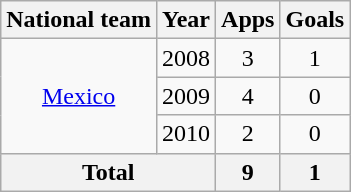<table class="wikitable" style="text-align: center;">
<tr>
<th>National team</th>
<th>Year</th>
<th>Apps</th>
<th>Goals</th>
</tr>
<tr>
<td rowspan="3" valign="center"><a href='#'>Mexico</a></td>
<td>2008</td>
<td>3</td>
<td>1</td>
</tr>
<tr>
<td>2009</td>
<td>4</td>
<td>0</td>
</tr>
<tr>
<td>2010</td>
<td>2</td>
<td>0</td>
</tr>
<tr>
<th colspan="2">Total</th>
<th>9</th>
<th>1</th>
</tr>
</table>
